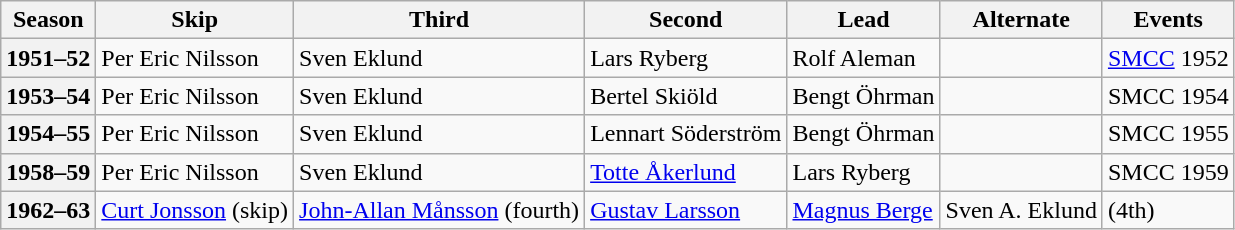<table class="wikitable">
<tr>
<th scope="col">Season</th>
<th scope="col">Skip</th>
<th scope="col">Third</th>
<th scope="col">Second</th>
<th scope="col">Lead</th>
<th scope="col">Alternate</th>
<th scope="col">Events</th>
</tr>
<tr>
<th scope="row">1951–52</th>
<td>Per Eric Nilsson</td>
<td>Sven Eklund</td>
<td>Lars Ryberg</td>
<td>Rolf Aleman</td>
<td></td>
<td><a href='#'>SMCC</a> 1952 </td>
</tr>
<tr>
<th scope="row">1953–54</th>
<td>Per Eric Nilsson</td>
<td>Sven Eklund</td>
<td>Bertel Skiöld</td>
<td>Bengt Öhrman</td>
<td></td>
<td>SMCC 1954 </td>
</tr>
<tr>
<th scope="row">1954–55</th>
<td>Per Eric Nilsson</td>
<td>Sven Eklund</td>
<td>Lennart Söderström</td>
<td>Bengt Öhrman</td>
<td></td>
<td>SMCC 1955 </td>
</tr>
<tr>
<th scope="row">1958–59</th>
<td>Per Eric Nilsson</td>
<td>Sven Eklund</td>
<td><a href='#'>Totte Åkerlund</a></td>
<td>Lars Ryberg</td>
<td></td>
<td>SMCC 1959 </td>
</tr>
<tr>
<th scope="row">1962–63</th>
<td><a href='#'>Curt Jonsson</a> (skip)</td>
<td><a href='#'>John-Allan Månsson</a> (fourth)</td>
<td><a href='#'>Gustav Larsson</a></td>
<td><a href='#'>Magnus Berge</a></td>
<td>Sven A. Eklund</td>
<td> (4th)</td>
</tr>
</table>
